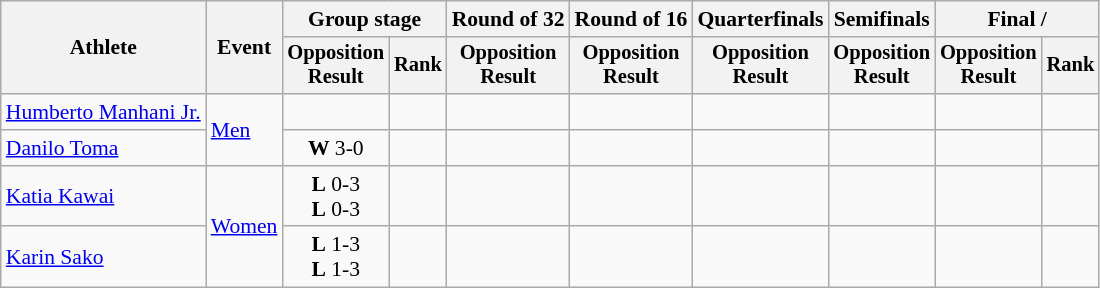<table class="wikitable" style="font-size:90%">
<tr>
<th rowspan=2>Athlete</th>
<th rowspan=2>Event</th>
<th colspan=2>Group stage</th>
<th>Round of 32</th>
<th>Round of 16</th>
<th>Quarterfinals</th>
<th>Semifinals</th>
<th colspan=2>Final / </th>
</tr>
<tr style="font-size:95%">
<th>Opposition<br>Result</th>
<th>Rank</th>
<th>Opposition<br>Result</th>
<th>Opposition<br>Result</th>
<th>Opposition<br>Result</th>
<th>Opposition<br>Result</th>
<th>Opposition<br>Result</th>
<th>Rank</th>
</tr>
<tr align=center>
<td align=left><a href='#'>Humberto Manhani Jr.</a></td>
<td align=left rowspan=2><a href='#'>Men</a></td>
<td><br></td>
<td></td>
<td></td>
<td></td>
<td></td>
<td></td>
<td></td>
<td></td>
</tr>
<tr align=center>
<td align=left><a href='#'>Danilo Toma</a></td>
<td> <strong>W</strong> 3-0<br></td>
<td></td>
<td></td>
<td></td>
<td></td>
<td></td>
<td></td>
<td></td>
</tr>
<tr align=center>
<td align=left><a href='#'>Katia Kawai</a></td>
<td align=left rowspan=2><a href='#'>Women</a></td>
<td> <strong>L</strong> 0-3<br> <strong>L</strong> 0-3</td>
<td></td>
<td></td>
<td></td>
<td></td>
<td></td>
<td></td>
<td></td>
</tr>
<tr align=center>
<td align=left><a href='#'>Karin Sako</a></td>
<td> <strong>L</strong> 1-3<br> <strong>L</strong> 1-3</td>
<td></td>
<td></td>
<td></td>
<td></td>
<td></td>
<td></td>
<td></td>
</tr>
</table>
